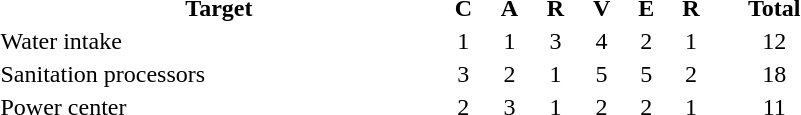<table style="text-align:center; width:35em">
<tr>
<th>Target</th>
<th>C</th>
<th>A</th>
<th>R</th>
<th>V</th>
<th>E</th>
<th>R</th>
<th>Total</th>
</tr>
<tr>
<td align="left">Water intake</td>
<td>1</td>
<td>1</td>
<td>3</td>
<td>4</td>
<td>2</td>
<td>1</td>
<td>12</td>
</tr>
<tr>
<td align="left">Sanitation processors</td>
<td>3</td>
<td>2</td>
<td>1</td>
<td>5</td>
<td>5</td>
<td>2</td>
<td>18</td>
</tr>
<tr>
<td align="left">Power center</td>
<td>2</td>
<td>3</td>
<td>1</td>
<td>2</td>
<td>2</td>
<td>1</td>
<td>11</td>
</tr>
</table>
